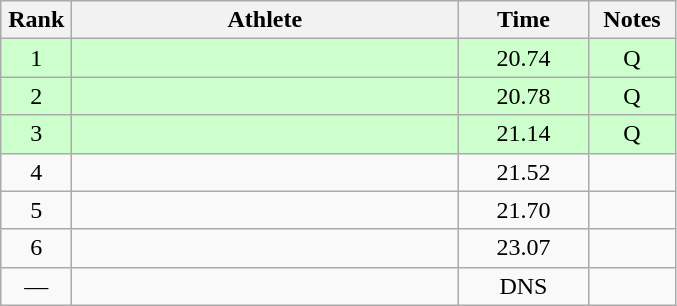<table class="wikitable" style="text-align:center">
<tr>
<th width=40>Rank</th>
<th width=250>Athlete</th>
<th width=80>Time</th>
<th width=50>Notes</th>
</tr>
<tr bgcolor="ccffcc">
<td>1</td>
<td align=left></td>
<td>20.74</td>
<td>Q</td>
</tr>
<tr bgcolor="ccffcc">
<td>2</td>
<td align=left></td>
<td>20.78</td>
<td>Q</td>
</tr>
<tr bgcolor="ccffcc">
<td>3</td>
<td align=left></td>
<td>21.14</td>
<td>Q</td>
</tr>
<tr>
<td>4</td>
<td align=left></td>
<td>21.52</td>
<td></td>
</tr>
<tr>
<td>5</td>
<td align=left></td>
<td>21.70</td>
<td></td>
</tr>
<tr>
<td>6</td>
<td align=left></td>
<td>23.07</td>
<td></td>
</tr>
<tr>
<td>—</td>
<td align=left></td>
<td>DNS</td>
<td></td>
</tr>
</table>
